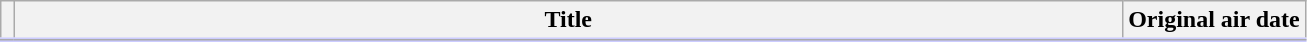<table class="wikitable">
<tr style="border-bottom: 3px solid #CCF;">
<th style="width:1%;"></th>
<th>Title</th>
<th style="width:14%;">Original air date</th>
</tr>
<tr>
</tr>
</table>
